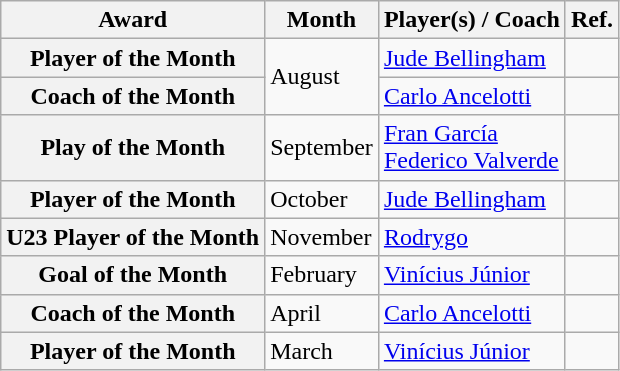<table class="wikitable">
<tr>
<th>Award</th>
<th>Month</th>
<th>Player(s) / Coach</th>
<th>Ref.</th>
</tr>
<tr>
<th>Player of the Month</th>
<td rowspan="2">August</td>
<td> <a href='#'>Jude Bellingham</a></td>
<td align=center></td>
</tr>
<tr>
<th>Coach of the Month</th>
<td> <a href='#'>Carlo Ancelotti</a></td>
<td align=center></td>
</tr>
<tr>
<th>Play of the Month</th>
<td>September</td>
<td> <a href='#'>Fran García</a><br> <a href='#'>Federico Valverde</a></td>
<td align=center></td>
</tr>
<tr>
<th>Player of the Month</th>
<td>October</td>
<td> <a href='#'>Jude Bellingham</a></td>
<td align=center></td>
</tr>
<tr>
<th>U23 Player of the Month</th>
<td>November</td>
<td> <a href='#'>Rodrygo</a></td>
<td align=center></td>
</tr>
<tr>
<th>Goal of the Month</th>
<td>February</td>
<td> <a href='#'>Vinícius Júnior</a></td>
<td align=center></td>
</tr>
<tr>
<th>Coach of the Month</th>
<td>April</td>
<td> <a href='#'>Carlo Ancelotti</a></td>
<td align=center></td>
</tr>
<tr>
<th>Player of the Month</th>
<td>March</td>
<td> <a href='#'>Vinícius Júnior</a></td>
<td align=center></td>
</tr>
</table>
